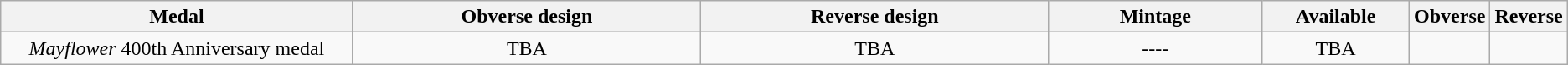<table class="wikitable">
<tr>
<th width="25%">Medal</th>
<th width="25%">Obverse design</th>
<th width="25%">Reverse design</th>
<th width="15%">Mintage</th>
<th width="10%">Available</th>
<th>Obverse</th>
<th>Reverse</th>
</tr>
<tr>
<td align="center"><em>Mayflower</em> 400th Anniversary medal</td>
<td align="center">TBA</td>
<td align="center">TBA</td>
<td align="center">----</td>
<td align="center">TBA</td>
<td></td>
<td></td>
</tr>
</table>
